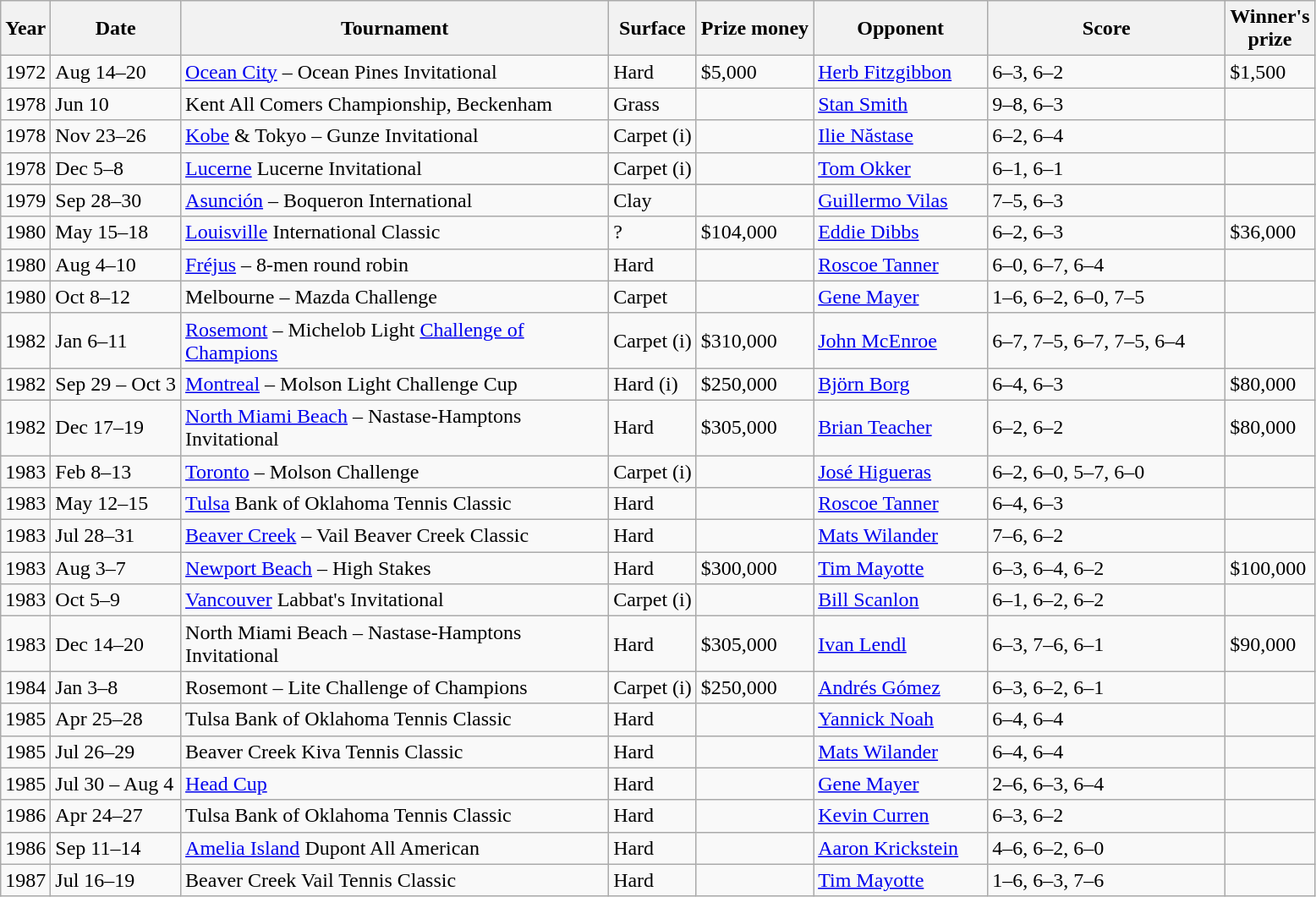<table class="sortable wikitable">
<tr>
<th>Year</th>
<th>Date</th>
<th style="width:330px">Tournament</th>
<th>Surface</th>
<th>Prize money</th>
<th style="width:130px">Opponent</th>
<th style="width:180px" class="unsortable">Score</th>
<th width=50>Winner's prize</th>
</tr>
<tr>
<td>1972</td>
<td>Aug 14–20</td>
<td><a href='#'>Ocean City</a> – Ocean Pines Invitational</td>
<td>Hard</td>
<td>$5,000</td>
<td> <a href='#'>Herb Fitzgibbon</a></td>
<td>6–3, 6–2</td>
<td>$1,500</td>
</tr>
<tr>
<td>1978</td>
<td>Jun 10</td>
<td>Kent All Comers Championship, Beckenham</td>
<td>Grass</td>
<td></td>
<td> <a href='#'>Stan Smith</a></td>
<td>9–8, 6–3</td>
<td></td>
</tr>
<tr>
<td>1978</td>
<td>Nov 23–26</td>
<td><a href='#'>Kobe</a> & Tokyo – Gunze Invitational</td>
<td>Carpet (i)</td>
<td></td>
<td> <a href='#'>Ilie Năstase</a></td>
<td>6–2, 6–4</td>
<td></td>
</tr>
<tr>
<td>1978</td>
<td>Dec 5–8</td>
<td><a href='#'>Lucerne</a> Lucerne Invitational</td>
<td>Carpet (i)</td>
<td></td>
<td> <a href='#'>Tom Okker</a></td>
<td>6–1, 6–1</td>
<td></td>
</tr>
<tr>
</tr>
<tr>
<td>1979</td>
<td>Sep 28–30</td>
<td><a href='#'>Asunción</a> – Boqueron International</td>
<td>Clay</td>
<td></td>
<td> <a href='#'>Guillermo Vilas</a></td>
<td>7–5, 6–3</td>
<td></td>
</tr>
<tr>
<td>1980</td>
<td>May 15–18</td>
<td><a href='#'>Louisville</a> International Classic</td>
<td>?</td>
<td>$104,000</td>
<td> <a href='#'>Eddie Dibbs</a></td>
<td>6–2, 6–3</td>
<td>$36,000</td>
</tr>
<tr>
<td>1980</td>
<td>Aug 4–10</td>
<td><a href='#'>Fréjus</a> – 8-men round robin</td>
<td>Hard</td>
<td></td>
<td> <a href='#'>Roscoe Tanner</a></td>
<td>6–0, 6–7, 6–4</td>
<td></td>
</tr>
<tr>
<td>1980</td>
<td>Oct 8–12</td>
<td>Melbourne – Mazda Challenge</td>
<td>Carpet</td>
<td></td>
<td> <a href='#'>Gene Mayer</a></td>
<td>1–6, 6–2, 6–0, 7–5</td>
<td></td>
</tr>
<tr>
<td>1982</td>
<td>Jan 6–11</td>
<td><a href='#'>Rosemont</a> – Michelob Light <a href='#'>Challenge of Champions</a></td>
<td>Carpet (i)</td>
<td>$310,000</td>
<td> <a href='#'>John McEnroe</a></td>
<td>6–7, 7–5, 6–7, 7–5, 6–4</td>
<td></td>
</tr>
<tr>
<td>1982</td>
<td>Sep 29 – Oct 3</td>
<td><a href='#'>Montreal</a> – Molson Light Challenge Cup</td>
<td>Hard (i)</td>
<td>$250,000</td>
<td> <a href='#'>Björn Borg</a></td>
<td>6–4, 6–3</td>
<td>$80,000</td>
</tr>
<tr>
<td>1982</td>
<td>Dec 17–19</td>
<td><a href='#'>North Miami Beach</a> – Nastase-Hamptons Invitational</td>
<td>Hard</td>
<td>$305,000</td>
<td> <a href='#'>Brian Teacher</a></td>
<td>6–2, 6–2</td>
<td>$80,000</td>
</tr>
<tr>
<td>1983</td>
<td>Feb 8–13</td>
<td><a href='#'>Toronto</a> – Molson Challenge</td>
<td>Carpet (i)</td>
<td></td>
<td> <a href='#'>José Higueras</a></td>
<td>6–2, 6–0, 5–7, 6–0</td>
<td></td>
</tr>
<tr>
<td>1983</td>
<td>May 12–15</td>
<td><a href='#'>Tulsa</a> Bank of Oklahoma Tennis Classic</td>
<td>Hard</td>
<td></td>
<td> <a href='#'>Roscoe Tanner</a></td>
<td>6–4, 6–3</td>
<td></td>
</tr>
<tr>
<td>1983</td>
<td>Jul 28–31</td>
<td><a href='#'>Beaver Creek</a> – Vail Beaver Creek Classic</td>
<td>Hard</td>
<td></td>
<td> <a href='#'>Mats Wilander</a></td>
<td>7–6, 6–2</td>
<td></td>
</tr>
<tr>
<td>1983</td>
<td>Aug 3–7</td>
<td><a href='#'>Newport Beach</a> – High Stakes</td>
<td>Hard</td>
<td>$300,000</td>
<td> <a href='#'>Tim Mayotte</a></td>
<td>6–3, 6–4, 6–2</td>
<td>$100,000</td>
</tr>
<tr>
<td>1983</td>
<td>Oct 5–9</td>
<td><a href='#'>Vancouver</a> Labbat's Invitational</td>
<td>Carpet (i)</td>
<td></td>
<td> <a href='#'>Bill Scanlon</a></td>
<td>6–1, 6–2, 6–2</td>
<td></td>
</tr>
<tr>
<td>1983</td>
<td>Dec 14–20</td>
<td>North Miami Beach – Nastase-Hamptons Invitational</td>
<td>Hard</td>
<td>$305,000</td>
<td> <a href='#'>Ivan Lendl</a></td>
<td>6–3, 7–6, 6–1</td>
<td>$90,000</td>
</tr>
<tr>
<td>1984</td>
<td>Jan 3–8</td>
<td>Rosemont – Lite Challenge of Champions</td>
<td>Carpet (i)</td>
<td>$250,000</td>
<td> <a href='#'>Andrés Gómez</a></td>
<td>6–3, 6–2, 6–1</td>
<td></td>
</tr>
<tr>
<td>1985</td>
<td>Apr 25–28</td>
<td>Tulsa Bank of Oklahoma Tennis Classic</td>
<td>Hard</td>
<td></td>
<td> <a href='#'>Yannick Noah</a></td>
<td>6–4, 6–4</td>
<td></td>
</tr>
<tr>
<td>1985</td>
<td>Jul 26–29</td>
<td>Beaver Creek Kiva Tennis Classic</td>
<td>Hard</td>
<td></td>
<td> <a href='#'>Mats Wilander</a></td>
<td>6–4, 6–4</td>
<td></td>
</tr>
<tr>
<td>1985</td>
<td>Jul 30 – Aug 4</td>
<td><a href='#'>Head Cup</a></td>
<td>Hard</td>
<td></td>
<td> <a href='#'>Gene Mayer</a></td>
<td>2–6, 6–3, 6–4</td>
<td></td>
</tr>
<tr>
<td>1986</td>
<td>Apr 24–27</td>
<td>Tulsa Bank of Oklahoma Tennis Classic</td>
<td>Hard</td>
<td></td>
<td> <a href='#'>Kevin Curren</a></td>
<td>6–3, 6–2</td>
<td></td>
</tr>
<tr>
<td>1986</td>
<td>Sep 11–14</td>
<td><a href='#'>Amelia Island</a> Dupont All American</td>
<td>Hard</td>
<td></td>
<td> <a href='#'>Aaron Krickstein</a></td>
<td>4–6, 6–2, 6–0</td>
<td></td>
</tr>
<tr>
<td>1987</td>
<td>Jul 16–19</td>
<td>Beaver Creek Vail Tennis Classic</td>
<td>Hard</td>
<td></td>
<td> <a href='#'>Tim Mayotte</a></td>
<td>1–6, 6–3, 7–6</td>
<td></td>
</tr>
</table>
